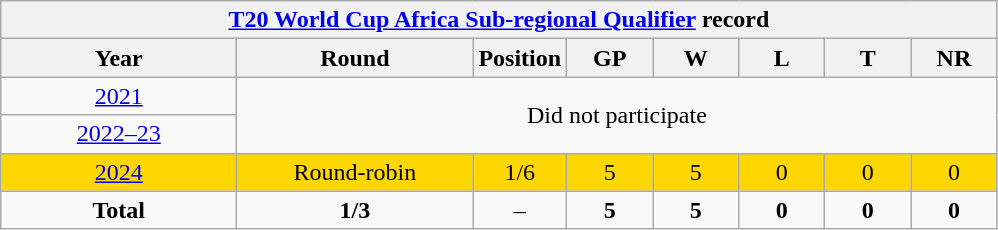<table class="wikitable" style="text-align: center; width=900px;">
<tr>
<th colspan=9><a href='#'>T20 World Cup Africa Sub-regional Qualifier</a> record</th>
</tr>
<tr>
<th width=150>Year</th>
<th width=150>Round</th>
<th width=50>Position</th>
<th width=50>GP</th>
<th width=50>W</th>
<th width=50>L</th>
<th width=50>T</th>
<th width=50>NR</th>
</tr>
<tr>
<td> <a href='#'>2021</a></td>
<td rowspan=2 colspan=8>Did not participate</td>
</tr>
<tr>
<td> <a href='#'>2022–23</a></td>
</tr>
<tr bgcolor=gold>
<td> <a href='#'>2024</a></td>
<td>Round-robin</td>
<td>1/6</td>
<td>5</td>
<td>5</td>
<td>0</td>
<td>0</td>
<td>0</td>
</tr>
<tr>
<td><strong>Total</strong></td>
<td><strong>1/3</strong></td>
<td>–</td>
<td><strong>5</strong></td>
<td><strong>5</strong></td>
<td><strong>0</strong></td>
<td><strong>0</strong></td>
<td><strong>0</strong></td>
</tr>
</table>
